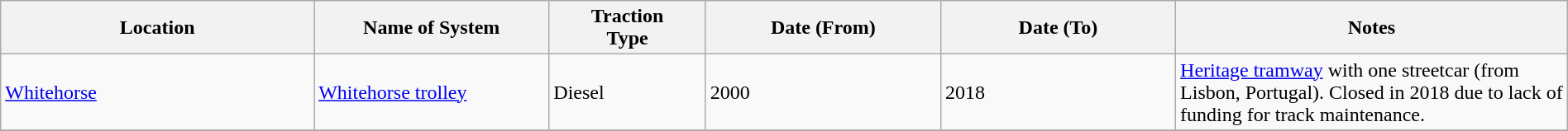<table class="wikitable" width=100%>
<tr>
<th width="20%">Location</th>
<th width="15%">Name of System</th>
<th width=10%>Traction<br>Type</th>
<th width=15%>Date (From)</th>
<th width=15%>Date (To)</th>
<th width=25%>Notes</th>
</tr>
<tr>
<td><a href='#'>Whitehorse</a></td>
<td><a href='#'>Whitehorse trolley</a></td>
<td>Diesel</td>
<td>2000</td>
<td>2018</td>
<td><a href='#'>Heritage tramway</a> with one streetcar (from Lisbon, Portugal). Closed in 2018 due to lack of funding for track maintenance.</td>
</tr>
<tr>
</tr>
</table>
